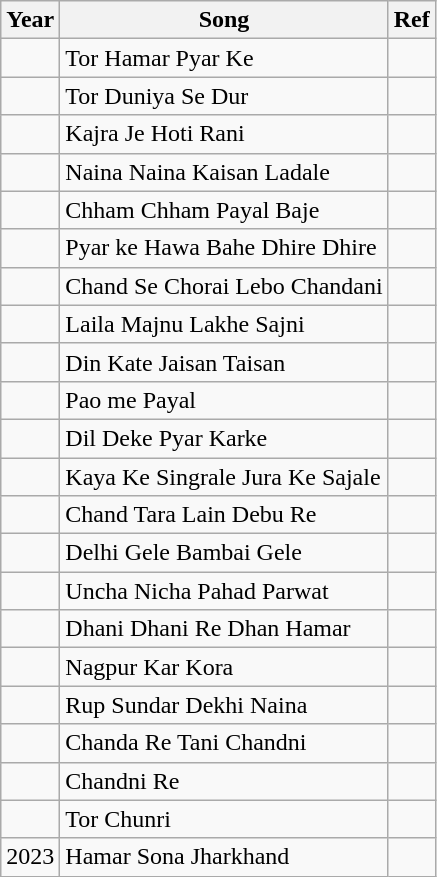<table class="wikitable sortable">
<tr>
<th scope="col">Year</th>
<th scope="col">Song</th>
<th scope="col">Ref</th>
</tr>
<tr>
<td></td>
<td>Tor Hamar Pyar Ke</td>
<td></td>
</tr>
<tr>
<td></td>
<td>Tor Duniya Se Dur</td>
<td></td>
</tr>
<tr>
<td></td>
<td>Kajra Je Hoti Rani</td>
<td></td>
</tr>
<tr>
<td></td>
<td>Naina Naina Kaisan Ladale</td>
<td></td>
</tr>
<tr>
<td></td>
<td>Chham Chham Payal Baje</td>
<td></td>
</tr>
<tr>
<td></td>
<td>Pyar ke Hawa Bahe Dhire Dhire</td>
<td></td>
</tr>
<tr>
<td></td>
<td>Chand Se Chorai Lebo Chandani</td>
<td></td>
</tr>
<tr>
<td></td>
<td>Laila Majnu Lakhe Sajni</td>
<td></td>
</tr>
<tr>
<td></td>
<td>Din Kate Jaisan Taisan</td>
<td></td>
</tr>
<tr>
<td></td>
<td>Pao me Payal</td>
<td></td>
</tr>
<tr>
<td></td>
<td>Dil Deke Pyar Karke</td>
<td></td>
</tr>
<tr>
<td></td>
<td>Kaya Ke Singrale Jura Ke Sajale</td>
<td></td>
</tr>
<tr>
<td></td>
<td>Chand Tara Lain Debu Re</td>
<td></td>
</tr>
<tr>
<td></td>
<td>Delhi Gele Bambai Gele</td>
<td></td>
</tr>
<tr>
<td></td>
<td>Uncha Nicha Pahad Parwat</td>
<td></td>
</tr>
<tr>
<td></td>
<td>Dhani Dhani Re Dhan Hamar</td>
<td></td>
</tr>
<tr>
<td></td>
<td>Nagpur Kar Kora</td>
<td></td>
</tr>
<tr>
<td></td>
<td>Rup Sundar Dekhi Naina</td>
<td></td>
</tr>
<tr>
<td></td>
<td>Chanda Re Tani Chandni</td>
<td></td>
</tr>
<tr>
<td></td>
<td>Chandni Re</td>
<td></td>
</tr>
<tr>
<td></td>
<td>Tor Chunri</td>
<td></td>
</tr>
<tr>
<td>2023</td>
<td>Hamar Sona Jharkhand</td>
<td></td>
</tr>
</table>
